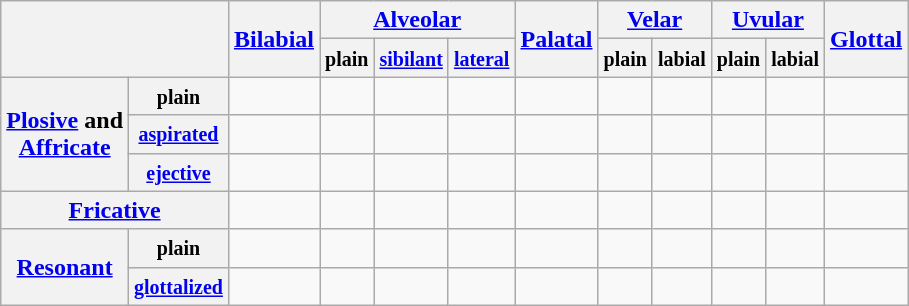<table class="wikitable" style="text-align:center">
<tr>
<th colspan="2" rowspan="2"></th>
<th rowspan="2"><a href='#'>Bilabial</a></th>
<th colspan="3"><a href='#'>Alveolar</a></th>
<th rowspan="2"><a href='#'>Palatal</a></th>
<th colspan="2"><a href='#'>Velar</a></th>
<th colspan="2"><a href='#'>Uvular</a></th>
<th rowspan="2"><a href='#'>Glottal</a></th>
</tr>
<tr>
<th><small>plain</small></th>
<th><small><a href='#'>sibilant</a></small></th>
<th><a href='#'><small>lateral</small></a></th>
<th><small>plain</small></th>
<th><small>labial</small></th>
<th><small>plain</small></th>
<th><small>labial</small></th>
</tr>
<tr>
<th rowspan="3"><a href='#'>Plosive</a> and<br><a href='#'>Affricate</a></th>
<th><small>plain</small></th>
<td> </td>
<td> </td>
<td> </td>
<td> </td>
<td></td>
<td> </td>
<td> </td>
<td> </td>
<td> </td>
<td> </td>
</tr>
<tr>
<th><small><a href='#'>aspirated</a></small></th>
<td> </td>
<td> </td>
<td> </td>
<td> </td>
<td></td>
<td> </td>
<td> </td>
<td> </td>
<td> </td>
<td></td>
</tr>
<tr>
<th><small><a href='#'>ejective</a></small></th>
<td> </td>
<td> </td>
<td> </td>
<td> </td>
<td></td>
<td> </td>
<td> </td>
<td> </td>
<td> </td>
<td></td>
</tr>
<tr>
<th colspan="2"><a href='#'>Fricative</a></th>
<td></td>
<td></td>
<td> </td>
<td> </td>
<td></td>
<td> </td>
<td> </td>
<td> </td>
<td> </td>
<td></td>
</tr>
<tr>
<th rowspan="2"><a href='#'>Resonant</a></th>
<th><small>plain</small></th>
<td> </td>
<td> </td>
<td></td>
<td> </td>
<td> </td>
<td></td>
<td> </td>
<td></td>
<td></td>
<td> </td>
</tr>
<tr>
<th><small><a href='#'>glottalized</a></small></th>
<td> </td>
<td> </td>
<td></td>
<td> </td>
<td> </td>
<td></td>
<td> </td>
<td></td>
<td></td>
<td> </td>
</tr>
</table>
